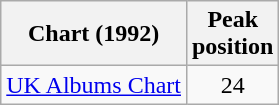<table class="wikitable plainrowheaders" style="text-align:left;">
<tr>
<th scope="col">Chart (1992)</th>
<th scope="col">Peak<br>position</th>
</tr>
<tr>
<td><a href='#'>UK Albums Chart</a></td>
<td style="text-align:center;">24</td>
</tr>
</table>
